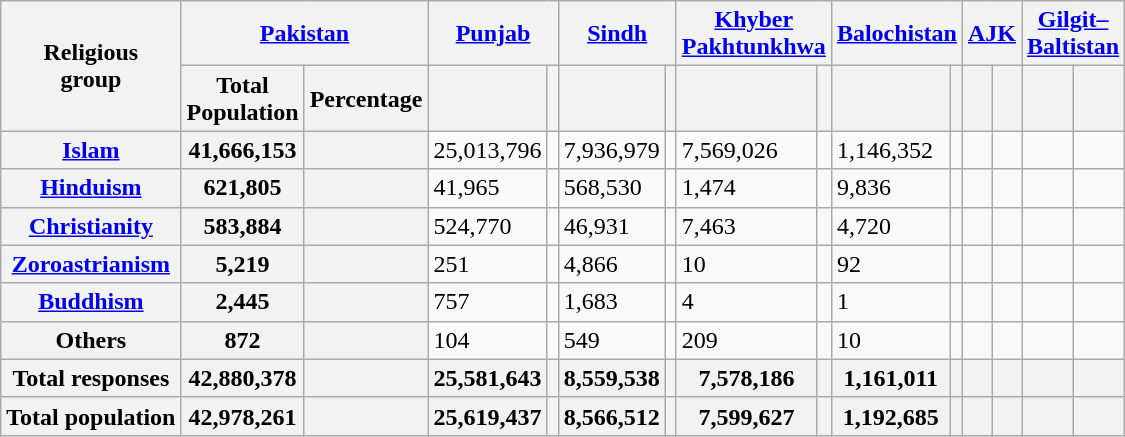<table class="wikitable sortable">
<tr>
<th rowspan="2">Religious<br>group</th>
<th colspan="2"><a href='#'>Pakistan</a></th>
<th colspan="2"><a href='#'>Punjab</a></th>
<th colspan="2"><a href='#'>Sindh</a></th>
<th colspan="2"><a href='#'>Khyber<br>Pakhtunkhwa</a></th>
<th colspan="2"><a href='#'>Balochistan</a></th>
<th colspan="2"><a href='#'>AJK</a></th>
<th colspan="2"><a href='#'>Gilgit–<br>Baltistan</a></th>
</tr>
<tr>
<th>Total<br>Population</th>
<th>Percentage</th>
<th><a href='#'></a></th>
<th></th>
<th></th>
<th></th>
<th></th>
<th></th>
<th></th>
<th></th>
<th></th>
<th></th>
<th></th>
<th></th>
</tr>
<tr>
<th><a href='#'>Islam</a> </th>
<th>41,666,153</th>
<th></th>
<td>25,013,796</td>
<td></td>
<td>7,936,979</td>
<td></td>
<td>7,569,026</td>
<td></td>
<td>1,146,352</td>
<td></td>
<td></td>
<td></td>
<td></td>
<td></td>
</tr>
<tr>
<th><a href='#'>Hinduism</a> </th>
<th>621,805</th>
<th></th>
<td>41,965</td>
<td></td>
<td>568,530</td>
<td></td>
<td>1,474</td>
<td></td>
<td>9,836</td>
<td></td>
<td></td>
<td></td>
<td></td>
<td></td>
</tr>
<tr>
<th><a href='#'>Christianity</a> </th>
<th>583,884</th>
<th></th>
<td>524,770</td>
<td></td>
<td>46,931</td>
<td></td>
<td>7,463</td>
<td></td>
<td>4,720</td>
<td></td>
<td></td>
<td></td>
<td></td>
<td></td>
</tr>
<tr>
<th><a href='#'>Zoroastrianism</a> </th>
<th>5,219</th>
<th></th>
<td>251</td>
<td></td>
<td>4,866</td>
<td></td>
<td>10</td>
<td></td>
<td>92</td>
<td></td>
<td></td>
<td></td>
<td></td>
<td></td>
</tr>
<tr>
<th><a href='#'>Buddhism</a> </th>
<th>2,445</th>
<th></th>
<td>757</td>
<td></td>
<td>1,683</td>
<td></td>
<td>4</td>
<td></td>
<td>1</td>
<td></td>
<td></td>
<td></td>
<td></td>
<td></td>
</tr>
<tr>
<th>Others</th>
<th>872</th>
<th></th>
<td>104</td>
<td></td>
<td>549</td>
<td></td>
<td>209</td>
<td></td>
<td>10</td>
<td></td>
<td></td>
<td></td>
<td></td>
<td></td>
</tr>
<tr>
<th>Total responses</th>
<th>42,880,378</th>
<th></th>
<th>25,581,643</th>
<th></th>
<th>8,559,538</th>
<th></th>
<th>7,578,186</th>
<th></th>
<th>1,161,011</th>
<th></th>
<th></th>
<th></th>
<th></th>
<th></th>
</tr>
<tr>
<th>Total population</th>
<th>42,978,261</th>
<th></th>
<th>25,619,437</th>
<th></th>
<th>8,566,512</th>
<th></th>
<th>7,599,627</th>
<th></th>
<th>1,192,685</th>
<th></th>
<th></th>
<th></th>
<th></th>
<th></th>
</tr>
</table>
